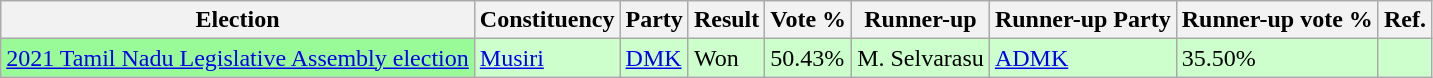<table class="wikitable">
<tr>
<th>Election</th>
<th>Constituency</th>
<th>Party</th>
<th>Result</th>
<th>Vote %</th>
<th>Runner-up</th>
<th>Runner-up Party</th>
<th>Runner-up vote %</th>
<th>Ref.</th>
</tr>
<tr style="background:#cfc;">
<td bgcolor=#98FB98><a href='#'>2021 Tamil Nadu Legislative Assembly election</a></td>
<td><a href='#'>Musiri</a></td>
<td><a href='#'>DMK</a></td>
<td>Won</td>
<td>50.43%</td>
<td>M. Selvarasu</td>
<td><a href='#'>ADMK</a></td>
<td>35.50%</td>
<td></td>
</tr>
</table>
